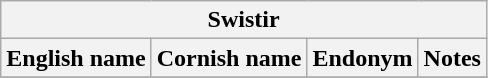<table class="wikitable sortable">
<tr>
<th colspan="24"> Swistir</th>
</tr>
<tr>
<th>English name</th>
<th>Cornish name</th>
<th>Endonym</th>
<th>Notes</th>
</tr>
<tr>
</tr>
</table>
